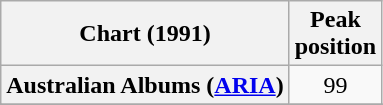<table class="wikitable sortable plainrowheaders">
<tr>
<th scope="col">Chart (1991)</th>
<th scope="col">Peak<br>position</th>
</tr>
<tr>
<th scope="row">Australian Albums (<a href='#'>ARIA</a>)</th>
<td align="center">99</td>
</tr>
<tr>
</tr>
<tr>
</tr>
<tr>
</tr>
<tr>
</tr>
<tr>
</tr>
<tr>
</tr>
<tr>
</tr>
<tr>
</tr>
<tr>
</tr>
<tr>
</tr>
</table>
